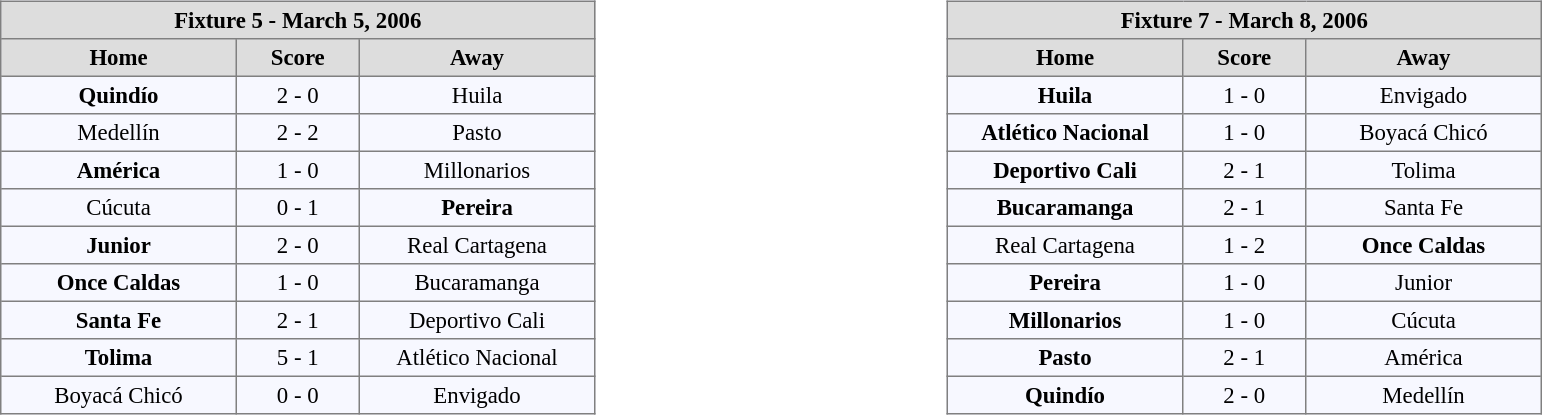<table width=100%>
<tr>
<td valign=top width=50% align=left><br><table align=center bgcolor="#f7f8ff" cellpadding="3" cellspacing="0" border="1" style="font-size: 95%; border: gray solid 1px; border-collapse: collapse;">
<tr align=center bgcolor=#DDDDDD style="color:black;">
<th colspan=3 align=center>Fixture 5 - March 5, 2006</th>
</tr>
<tr align=center bgcolor=#DDDDDD style="color:black;">
<th width="150">Home</th>
<th width="75">Score</th>
<th width="150">Away</th>
</tr>
<tr align=center>
<td><strong>Quindío</strong></td>
<td>2 - 0</td>
<td>Huila</td>
</tr>
<tr align=center>
<td>Medellín</td>
<td>2 - 2</td>
<td>Pasto</td>
</tr>
<tr align=center>
<td><strong>América</strong></td>
<td>1 - 0</td>
<td>Millonarios</td>
</tr>
<tr align=center>
<td>Cúcuta</td>
<td>0 - 1</td>
<td><strong>Pereira</strong></td>
</tr>
<tr align=center>
<td><strong>Junior</strong></td>
<td>2 - 0</td>
<td>Real Cartagena</td>
</tr>
<tr align=center>
<td><strong>Once Caldas</strong></td>
<td>1 - 0</td>
<td>Bucaramanga</td>
</tr>
<tr align=center>
<td><strong>Santa Fe</strong></td>
<td>2 - 1</td>
<td>Deportivo Cali</td>
</tr>
<tr align=center>
<td><strong>Tolima</strong></td>
<td>5 - 1</td>
<td>Atlético Nacional</td>
</tr>
<tr align=center>
<td>Boyacá Chicó</td>
<td>0 - 0</td>
<td>Envigado</td>
</tr>
</table>
</td>
<td valign=top width=50% align=left><br><table align=center bgcolor="#f7f8ff" cellpadding="3" cellspacing="0" border="1" style="font-size: 95%; border: gray solid 1px; border-collapse: collapse;">
<tr align=center bgcolor=#DDDDDD style="color:black;">
<th colspan=3 align=center>Fixture 7 - March 8, 2006</th>
</tr>
<tr align=center bgcolor=#DDDDDD style="color:black;">
<th width="150">Home</th>
<th width="75">Score</th>
<th width="150">Away</th>
</tr>
<tr align=center>
<td><strong>Huila</strong></td>
<td>1 - 0</td>
<td>Envigado</td>
</tr>
<tr align=center>
<td><strong>Atlético Nacional</strong></td>
<td>1 - 0</td>
<td>Boyacá Chicó</td>
</tr>
<tr align=center>
<td><strong>Deportivo Cali</strong></td>
<td>2 - 1</td>
<td>Tolima</td>
</tr>
<tr align=center>
<td><strong>Bucaramanga</strong></td>
<td>2 - 1</td>
<td>Santa Fe</td>
</tr>
<tr align=center>
<td>Real Cartagena</td>
<td>1 - 2</td>
<td><strong>Once Caldas</strong></td>
</tr>
<tr align=center>
<td><strong>Pereira</strong></td>
<td>1 - 0</td>
<td>Junior</td>
</tr>
<tr align=center>
<td><strong>Millonarios</strong></td>
<td>1 - 0</td>
<td>Cúcuta</td>
</tr>
<tr align=center>
<td><strong>Pasto</strong></td>
<td>2 - 1</td>
<td>América</td>
</tr>
<tr align=center>
<td><strong>Quindío</strong></td>
<td>2 - 0</td>
<td>Medellín</td>
</tr>
</table>
</td>
</tr>
</table>
